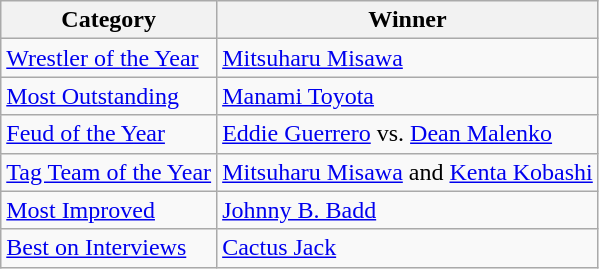<table class="wikitable">
<tr>
<th>Category</th>
<th>Winner</th>
</tr>
<tr>
<td><a href='#'>Wrestler of the Year</a></td>
<td><a href='#'>Mitsuharu Misawa</a></td>
</tr>
<tr>
<td><a href='#'>Most Outstanding</a></td>
<td><a href='#'>Manami Toyota</a></td>
</tr>
<tr>
<td><a href='#'>Feud of the Year</a></td>
<td><a href='#'>Eddie Guerrero</a> vs. <a href='#'>Dean Malenko</a></td>
</tr>
<tr>
<td><a href='#'>Tag Team of the Year</a></td>
<td><a href='#'>Mitsuharu Misawa</a> and <a href='#'>Kenta Kobashi</a></td>
</tr>
<tr>
<td><a href='#'>Most Improved</a></td>
<td><a href='#'>Johnny B. Badd</a></td>
</tr>
<tr>
<td><a href='#'>Best on Interviews</a></td>
<td><a href='#'>Cactus Jack</a></td>
</tr>
</table>
